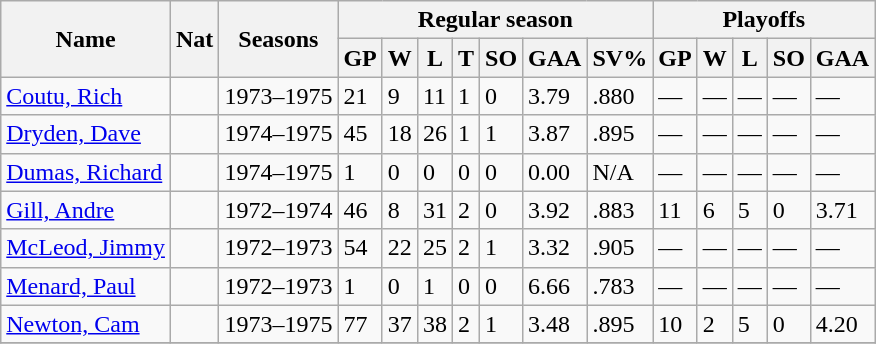<table class="wikitable">
<tr>
<th rowspan="2"><strong>Name</strong></th>
<th rowspan="2"><strong>Nat</strong></th>
<th rowspan="2"><strong>Seasons</strong></th>
<th colspan="7" class="unsortable"><strong>Regular season</strong></th>
<th colspan="5" class="unsortable"><strong>Playoffs</strong></th>
</tr>
<tr>
<th>GP</th>
<th>W</th>
<th>L</th>
<th>T</th>
<th>SO</th>
<th>GAA</th>
<th>SV%</th>
<th>GP</th>
<th>W</th>
<th>L</th>
<th>SO</th>
<th>GAA</th>
</tr>
<tr>
<td><a href='#'>Coutu, Rich</a></td>
<td></td>
<td>1973–1975</td>
<td>21</td>
<td>9</td>
<td>11</td>
<td>1</td>
<td>0</td>
<td>3.79</td>
<td>.880</td>
<td>—</td>
<td>—</td>
<td>—</td>
<td>—</td>
<td>—</td>
</tr>
<tr>
<td><a href='#'>Dryden, Dave</a></td>
<td></td>
<td>1974–1975</td>
<td>45</td>
<td>18</td>
<td>26</td>
<td>1</td>
<td>1</td>
<td>3.87</td>
<td>.895</td>
<td>—</td>
<td>—</td>
<td>—</td>
<td>—</td>
<td>—</td>
</tr>
<tr>
<td><a href='#'>Dumas, Richard</a></td>
<td></td>
<td>1974–1975</td>
<td>1</td>
<td>0</td>
<td>0</td>
<td>0</td>
<td>0</td>
<td>0.00</td>
<td>N/A</td>
<td>—</td>
<td>—</td>
<td>—</td>
<td>—</td>
<td>—</td>
</tr>
<tr>
<td><a href='#'>Gill, Andre</a></td>
<td></td>
<td>1972–1974</td>
<td>46</td>
<td>8</td>
<td>31</td>
<td>2</td>
<td>0</td>
<td>3.92</td>
<td>.883</td>
<td>11</td>
<td>6</td>
<td>5</td>
<td>0</td>
<td>3.71</td>
</tr>
<tr>
<td><a href='#'>McLeod, Jimmy</a></td>
<td></td>
<td>1972–1973</td>
<td>54</td>
<td>22</td>
<td>25</td>
<td>2</td>
<td>1</td>
<td>3.32</td>
<td>.905</td>
<td>—</td>
<td>—</td>
<td>—</td>
<td>—</td>
<td>—</td>
</tr>
<tr>
<td><a href='#'>Menard, Paul</a></td>
<td></td>
<td>1972–1973</td>
<td>1</td>
<td>0</td>
<td>1</td>
<td>0</td>
<td>0</td>
<td>6.66</td>
<td>.783</td>
<td>—</td>
<td>—</td>
<td>—</td>
<td>—</td>
<td>—</td>
</tr>
<tr>
<td><a href='#'>Newton, Cam</a></td>
<td></td>
<td>1973–1975</td>
<td>77</td>
<td>37</td>
<td>38</td>
<td>2</td>
<td>1</td>
<td>3.48</td>
<td>.895</td>
<td>10</td>
<td>2</td>
<td>5</td>
<td>0</td>
<td>4.20</td>
</tr>
<tr>
</tr>
</table>
